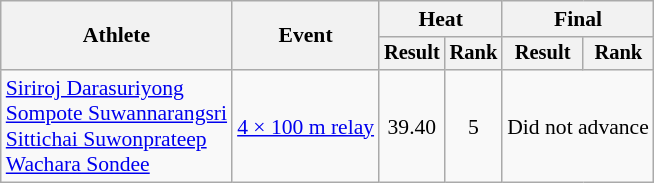<table class=wikitable style="font-size:90%">
<tr>
<th rowspan="2">Athlete</th>
<th rowspan="2">Event</th>
<th colspan="2">Heat</th>
<th colspan="2">Final</th>
</tr>
<tr style="font-size:95%">
<th>Result</th>
<th>Rank</th>
<th>Result</th>
<th>Rank</th>
</tr>
<tr align=center>
<td align=left><a href='#'>Siriroj Darasuriyong</a><br><a href='#'>Sompote Suwannarangsri</a><br><a href='#'>Sittichai Suwonprateep</a><br><a href='#'>Wachara Sondee</a></td>
<td align=left><a href='#'>4 × 100 m relay</a></td>
<td>39.40</td>
<td>5</td>
<td colspan=2>Did not advance</td>
</tr>
</table>
